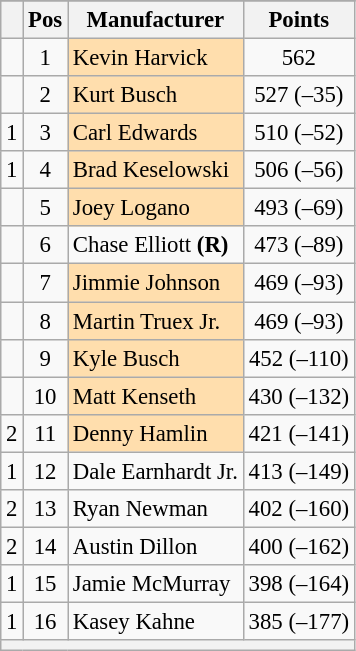<table class="wikitable" style="font-size:95%">
<tr>
</tr>
<tr>
<th></th>
<th>Pos</th>
<th>Manufacturer</th>
<th>Points</th>
</tr>
<tr>
<td align="left"></td>
<td style="text-align:center;">1</td>
<td style="background:#FFDEAD;">Kevin Harvick</td>
<td style="text-align:center;">562</td>
</tr>
<tr>
<td align="left"></td>
<td style="text-align:center;">2</td>
<td style="background:#FFDEAD;">Kurt Busch</td>
<td style="text-align:center;">527 (–35)</td>
</tr>
<tr>
<td align="left"> 1</td>
<td style="text-align:center;">3</td>
<td style="background:#FFDEAD;">Carl Edwards</td>
<td style="text-align:center;">510 (–52)</td>
</tr>
<tr>
<td align="left"> 1</td>
<td style="text-align:center;">4</td>
<td style="background:#FFDEAD;">Brad Keselowski</td>
<td style="text-align:center;">506 (–56)</td>
</tr>
<tr>
<td align="left"></td>
<td style="text-align:center;">5</td>
<td style="background:#FFDEAD;">Joey Logano</td>
<td style="text-align:center;">493 (–69)</td>
</tr>
<tr>
<td align="left"></td>
<td style="text-align:center;">6</td>
<td>Chase Elliott <strong>(R)</strong></td>
<td style="text-align:center;">473 (–89)</td>
</tr>
<tr>
<td align="left"></td>
<td style="text-align:center;">7</td>
<td style="background:#FFDEAD;">Jimmie Johnson</td>
<td style="text-align:center;">469 (–93)</td>
</tr>
<tr>
<td align="left"></td>
<td style="text-align:center;">8</td>
<td style="background:#FFDEAD;">Martin Truex Jr.</td>
<td style="text-align:center;">469 (–93)</td>
</tr>
<tr>
<td align="left"></td>
<td style="text-align:center;">9</td>
<td style="background:#FFDEAD;">Kyle Busch</td>
<td style="text-align:center;">452 (–110)</td>
</tr>
<tr>
<td align="left"></td>
<td style="text-align:center;">10</td>
<td style="background:#FFDEAD;">Matt Kenseth</td>
<td style="text-align:center;">430 (–132)</td>
</tr>
<tr>
<td align="left"> 2</td>
<td style="text-align:center;">11</td>
<td style="background:#FFDEAD;">Denny Hamlin</td>
<td style="text-align:center;">421 (–141)</td>
</tr>
<tr>
<td align="left"> 1</td>
<td style="text-align:center;">12</td>
<td>Dale Earnhardt Jr.</td>
<td style="text-align:center;">413 (–149)</td>
</tr>
<tr>
<td align="left"> 2</td>
<td style="text-align:center;">13</td>
<td>Ryan Newman</td>
<td style="text-align:center;">402 (–160)</td>
</tr>
<tr>
<td align="left"> 2</td>
<td style="text-align:center;">14</td>
<td>Austin Dillon</td>
<td style="text-align:center;">400 (–162)</td>
</tr>
<tr>
<td align="left"> 1</td>
<td style="text-align:center;">15</td>
<td>Jamie McMurray</td>
<td style="text-align:center;">398 (–164)</td>
</tr>
<tr>
<td align="left"> 1</td>
<td style="text-align:center;">16</td>
<td>Kasey Kahne</td>
<td style="text-align:center;">385 (–177)</td>
</tr>
<tr class="sortbottom">
<th colspan="9"></th>
</tr>
</table>
